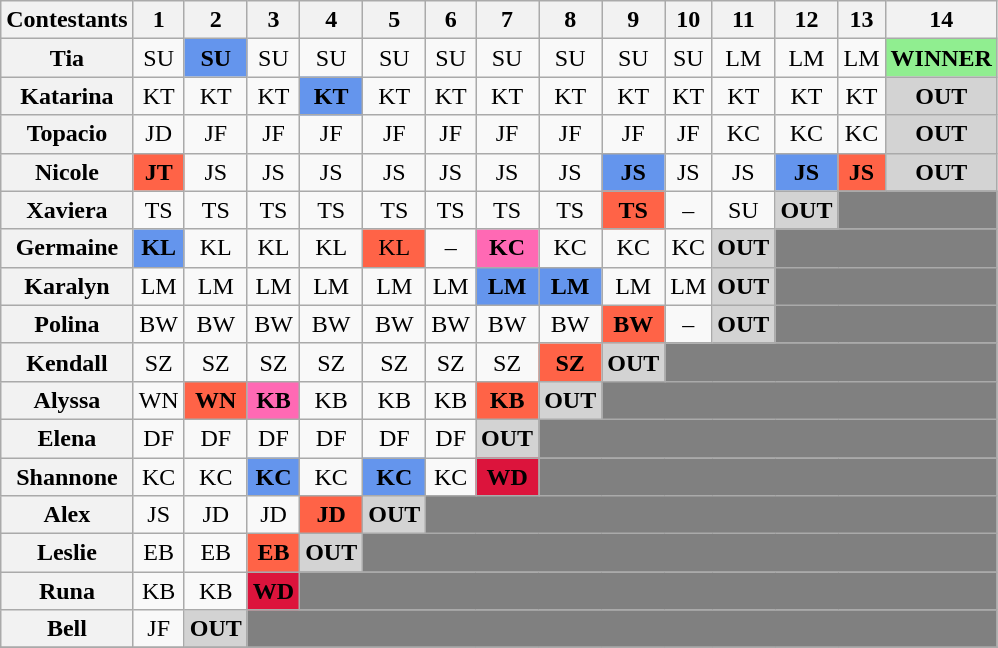<table class="wikitable" style="text-align:center">
<tr>
<th>Contestants</th>
<th>1</th>
<th>2</th>
<th>3</th>
<th>4</th>
<th>5</th>
<th>6</th>
<th>7</th>
<th>8</th>
<th>9</th>
<th>10</th>
<th>11</th>
<th>12</th>
<th>13</th>
<th>14</th>
</tr>
<tr>
<th>Tia</th>
<td>SU</td>
<td style="background:cornflowerblue;"><strong>SU</strong></td>
<td>SU</td>
<td>SU</td>
<td>SU</td>
<td>SU</td>
<td>SU</td>
<td>SU</td>
<td>SU</td>
<td>SU</td>
<td>LM</td>
<td>LM</td>
<td>LM</td>
<td style="background:lightgreen;"><strong>WINNER</strong></td>
</tr>
<tr>
<th>Katarina</th>
<td>KT</td>
<td>KT</td>
<td>KT</td>
<td style="background:cornflowerblue;"><strong>KT</strong></td>
<td>KT</td>
<td>KT</td>
<td>KT</td>
<td>KT</td>
<td>KT</td>
<td>KT</td>
<td>KT</td>
<td>KT</td>
<td>KT</td>
<td style="background:lightgrey;"><strong>OUT</strong></td>
</tr>
<tr>
<th>Topacio</th>
<td>JD</td>
<td>JF</td>
<td>JF</td>
<td>JF</td>
<td>JF</td>
<td>JF</td>
<td>JF</td>
<td>JF</td>
<td>JF</td>
<td>JF</td>
<td>KC</td>
<td>KC</td>
<td>KC</td>
<td style="background:lightgrey;"><strong>OUT</strong></td>
</tr>
<tr>
<th>Nicole</th>
<td style="background:tomato;"><strong>JT</strong></td>
<td>JS</td>
<td>JS</td>
<td>JS</td>
<td>JS</td>
<td>JS</td>
<td>JS</td>
<td>JS</td>
<td style="background:cornflowerblue;"><strong>JS</strong></td>
<td>JS</td>
<td>JS</td>
<td style="background:cornflowerblue;"><strong>JS</strong></td>
<td style="background:tomato;"><strong>JS</strong></td>
<td style="background:lightgrey;"><strong>OUT</strong></td>
</tr>
<tr>
<th>Xaviera</th>
<td>TS</td>
<td>TS</td>
<td>TS</td>
<td>TS</td>
<td>TS</td>
<td>TS</td>
<td>TS</td>
<td>TS</td>
<td style="background:tomato;"><strong>TS</strong></td>
<td>–</td>
<td>SU</td>
<td style="background:lightgrey;"><strong>OUT</strong></td>
<td style="background:gray;" colspan="2"></td>
</tr>
<tr>
<th>Germaine</th>
<td style="background:cornflowerblue;"><strong>KL</strong></td>
<td>KL</td>
<td>KL</td>
<td>KL</td>
<td style="background:tomato;">KL</td>
<td>–</td>
<td style="background:hotpink;"><strong>KC</strong></td>
<td>KC</td>
<td>KC</td>
<td>KC</td>
<td style="background:lightgrey;"><strong>OUT</strong></td>
<td style="background:gray;" colspan="3"></td>
</tr>
<tr>
<th>Karalyn</th>
<td>LM</td>
<td>LM</td>
<td>LM</td>
<td>LM</td>
<td>LM</td>
<td>LM</td>
<td style="background:cornflowerblue;"><strong>LM</strong></td>
<td style="background:cornflowerblue;"><strong>LM</strong></td>
<td>LM</td>
<td>LM</td>
<td style="background:lightgrey;"><strong>OUT</strong></td>
<td style="background:gray;" colspan="3"></td>
</tr>
<tr>
<th>Polina</th>
<td>BW</td>
<td>BW</td>
<td>BW</td>
<td>BW</td>
<td>BW</td>
<td>BW</td>
<td>BW</td>
<td>BW</td>
<td style="background:tomato;"><strong>BW</strong></td>
<td>–</td>
<td style="background:lightgrey;"><strong>OUT</strong></td>
<td style="background:gray;" colspan="3"></td>
</tr>
<tr>
<th>Kendall</th>
<td>SZ</td>
<td>SZ</td>
<td>SZ</td>
<td>SZ</td>
<td>SZ</td>
<td>SZ</td>
<td>SZ</td>
<td style="background:tomato;"><strong>SZ</strong></td>
<td style="background:lightgrey;"><strong>OUT</strong></td>
<td style="background:gray;" colspan="5"></td>
</tr>
<tr>
<th>Alyssa</th>
<td>WN</td>
<td style="background:tomato;"><strong>WN</strong></td>
<td style="background:hotpink;"><strong>KB</strong></td>
<td>KB</td>
<td>KB</td>
<td>KB</td>
<td style="background:tomato;"><strong>KB</strong></td>
<td style="background:lightgrey;"><strong>OUT</strong></td>
<td style="background:gray;" colspan="6"></td>
</tr>
<tr>
<th>Elena</th>
<td>DF</td>
<td>DF</td>
<td>DF</td>
<td>DF</td>
<td>DF</td>
<td>DF</td>
<td style="background:lightgrey;"><strong>OUT</strong></td>
<td style="background:gray;" colspan="7"></td>
</tr>
<tr>
<th>Shannone</th>
<td>KC</td>
<td>KC</td>
<td style="background:cornflowerblue;"><strong>KC</strong></td>
<td>KC</td>
<td style="background:cornflowerblue;"><strong>KC</strong></td>
<td>KC</td>
<td style="background:crimson;"><strong>WD</strong></td>
<td style="background:gray;" colspan="7"></td>
</tr>
<tr>
<th>Alex</th>
<td>JS</td>
<td>JD</td>
<td>JD</td>
<td style="background:tomato;"><strong>JD</strong></td>
<td style="background:lightgrey;"><strong>OUT</strong></td>
<td style="background:gray;" colspan="9"></td>
</tr>
<tr>
<th>Leslie</th>
<td>EB</td>
<td>EB</td>
<td style="background:tomato;"><strong>EB</strong></td>
<td style="background:lightgrey;"><strong>OUT</strong></td>
<td style="background:gray;" colspan="10"></td>
</tr>
<tr>
<th>Runa</th>
<td>KB</td>
<td>KB</td>
<td style="background:crimson;"><strong>WD</strong></td>
<td style="background:gray;" colspan="11"></td>
</tr>
<tr>
<th>Bell</th>
<td>JF</td>
<td style="background:lightgrey;"><strong>OUT</strong></td>
<td style="background:gray;" colspan="12"></td>
</tr>
<tr>
</tr>
</table>
